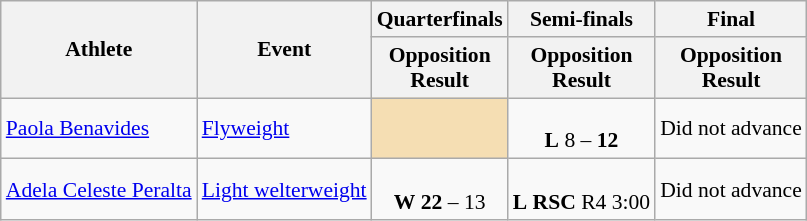<table class="wikitable" border="1" style="font-size:90%">
<tr>
<th rowspan=2>Athlete</th>
<th rowspan=2>Event</th>
<th>Quarterfinals</th>
<th>Semi-finals</th>
<th>Final</th>
</tr>
<tr>
<th>Opposition<br>Result</th>
<th>Opposition<br>Result</th>
<th>Opposition<br>Result</th>
</tr>
<tr>
<td><a href='#'>Paola Benavides</a></td>
<td><a href='#'>Flyweight</a></td>
<td bgcolor=wheat></td>
<td align=center><br><strong>L</strong> 8 – <strong>12</strong> </td>
<td align=center>Did not advance</td>
</tr>
<tr>
<td><a href='#'>Adela Celeste Peralta</a></td>
<td><a href='#'>Light welterweight</a></td>
<td align=center><br><strong>W</strong> <strong>22</strong> – 13</td>
<td align=center><br><strong>L</strong> <strong>RSC</strong> R4 3:00 </td>
<td align=center>Did not advance</td>
</tr>
</table>
